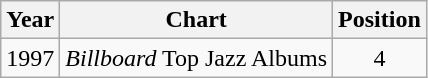<table class="wikitable">
<tr>
<th>Year</th>
<th>Chart</th>
<th>Position</th>
</tr>
<tr>
<td>1997</td>
<td><em>Billboard</em> Top Jazz Albums</td>
<td align="center">4</td>
</tr>
</table>
